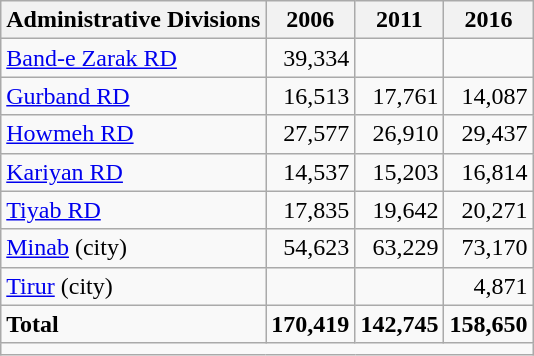<table class="wikitable">
<tr>
<th>Administrative Divisions</th>
<th>2006</th>
<th>2011</th>
<th>2016</th>
</tr>
<tr>
<td><a href='#'>Band-e Zarak RD</a></td>
<td style="text-align: right;">39,334</td>
<td style="text-align: right;"></td>
<td style="text-align: right;"></td>
</tr>
<tr>
<td><a href='#'>Gurband RD</a></td>
<td style="text-align: right;">16,513</td>
<td style="text-align: right;">17,761</td>
<td style="text-align: right;">14,087</td>
</tr>
<tr>
<td><a href='#'>Howmeh RD</a></td>
<td style="text-align: right;">27,577</td>
<td style="text-align: right;">26,910</td>
<td style="text-align: right;">29,437</td>
</tr>
<tr>
<td><a href='#'>Kariyan RD</a></td>
<td style="text-align: right;">14,537</td>
<td style="text-align: right;">15,203</td>
<td style="text-align: right;">16,814</td>
</tr>
<tr>
<td><a href='#'>Tiyab RD</a></td>
<td style="text-align: right;">17,835</td>
<td style="text-align: right;">19,642</td>
<td style="text-align: right;">20,271</td>
</tr>
<tr>
<td><a href='#'>Minab</a> (city)</td>
<td style="text-align: right;">54,623</td>
<td style="text-align: right;">63,229</td>
<td style="text-align: right;">73,170</td>
</tr>
<tr>
<td><a href='#'>Tirur</a> (city)</td>
<td style="text-align: right;"></td>
<td style="text-align: right;"></td>
<td style="text-align: right;">4,871</td>
</tr>
<tr>
<td><strong>Total</strong></td>
<td style="text-align: right;"><strong>170,419</strong></td>
<td style="text-align: right;"><strong>142,745</strong></td>
<td style="text-align: right;"><strong>158,650</strong></td>
</tr>
<tr>
<td colspan=4></td>
</tr>
</table>
